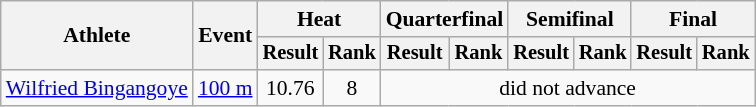<table class=wikitable style="font-size:90%">
<tr>
<th rowspan="2">Athlete</th>
<th rowspan="2">Event</th>
<th colspan="2">Heat</th>
<th colspan="2">Quarterfinal</th>
<th colspan="2">Semifinal</th>
<th colspan="2">Final</th>
</tr>
<tr style="font-size:95%">
<th>Result</th>
<th>Rank</th>
<th>Result</th>
<th>Rank</th>
<th>Result</th>
<th>Rank</th>
<th>Result</th>
<th>Rank</th>
</tr>
<tr align=center>
<td align=left><a href='#'>Wilfried Bingangoye</a></td>
<td align=left><a href='#'>100 m</a></td>
<td>10.76</td>
<td>8</td>
<td colspan=6>did not advance</td>
</tr>
</table>
